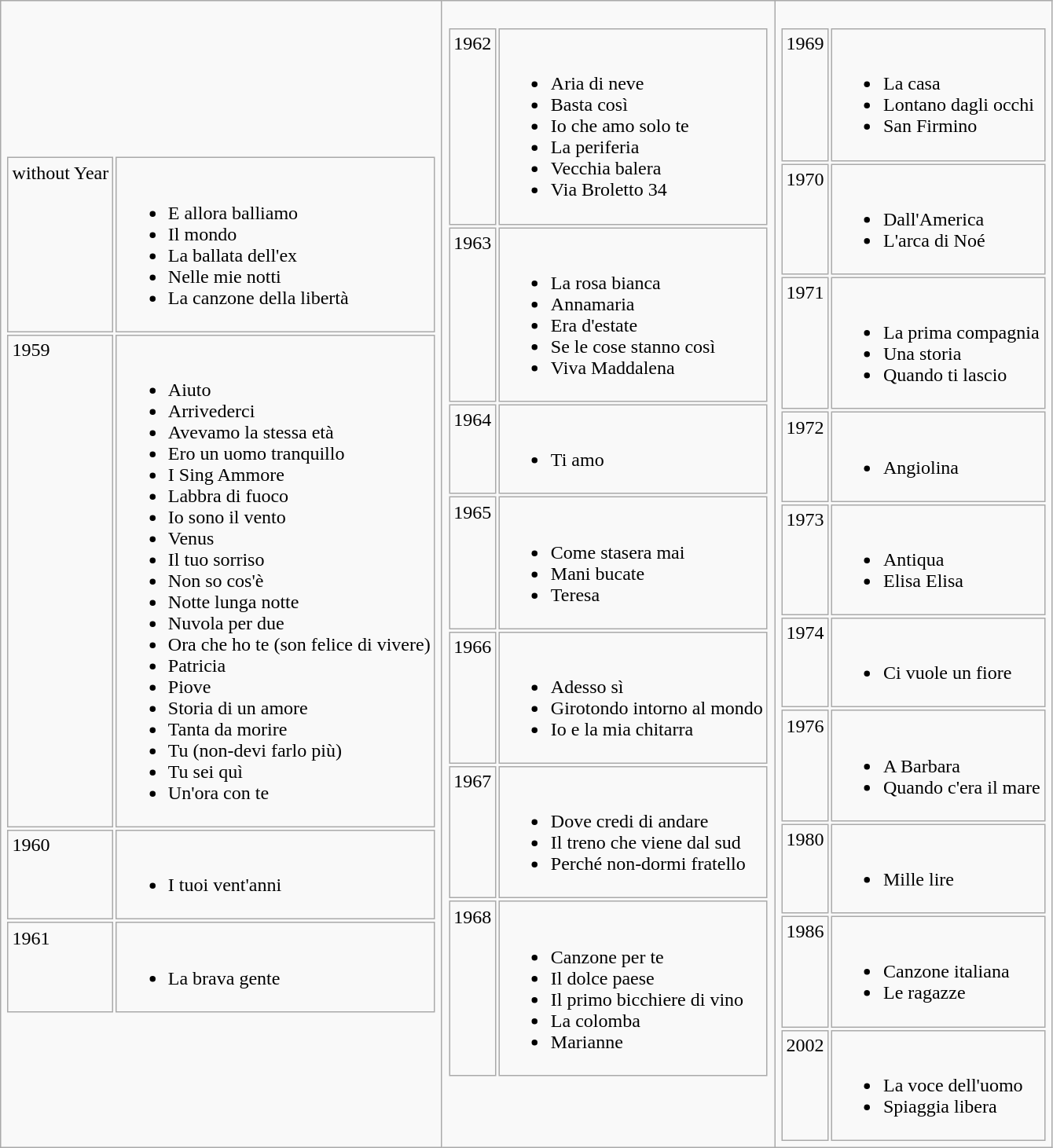<table class="wikitable">
<tr>
<td><br><table>
<tr>
<td style="vertical-align:top">without Year</td>
<td><br><ul><li>E allora balliamo</li><li>Il mondo</li><li>La ballata dell'ex</li><li>Nelle mie notti</li><li>La canzone della libertà</li></ul></td>
</tr>
<tr>
<td style="vertical-align:top">1959</td>
<td><br><ul><li>Aiuto</li><li>Arrivederci</li><li>Avevamo la stessa età</li><li>Ero un uomo tranquillo</li><li>I Sing Ammore</li><li>Labbra di fuoco</li><li>Io sono il vento</li><li>Venus</li><li>Il tuo sorriso</li><li>Non so cos'è</li><li>Notte lunga notte</li><li>Nuvola per due</li><li>Ora che ho te (son felice di vivere)</li><li>Patricia</li><li>Piove</li><li>Storia di un amore</li><li>Tanta da morire</li><li>Tu (non-devi farlo più)</li><li>Tu sei quì</li><li>Un'ora con te</li></ul></td>
</tr>
<tr>
<td style="vertical-align:top">1960</td>
<td><br><ul><li>I tuoi vent'anni</li></ul></td>
</tr>
<tr>
<td style="vertical-align:top">1961</td>
<td><br><ul><li>La brava gente</li></ul></td>
</tr>
</table>
</td>
<td style="vertical-align:top"><br><table>
<tr>
<td style="vertical-align:top">1962</td>
<td><br><ul><li>Aria di neve</li><li>Basta così</li><li>Io che amo solo te</li><li>La periferia</li><li>Vecchia balera</li><li>Via Broletto 34</li></ul></td>
</tr>
<tr>
<td style="vertical-align:top">1963</td>
<td><br><ul><li>La rosa bianca</li><li>Annamaria</li><li>Era d'estate</li><li>Se le cose stanno così</li><li>Viva Maddalena</li></ul></td>
</tr>
<tr>
<td style="vertical-align:top">1964</td>
<td><br><ul><li>Ti amo</li></ul></td>
</tr>
<tr>
<td style="vertical-align:top">1965</td>
<td><br><ul><li>Come stasera mai</li><li>Mani bucate</li><li>Teresa</li></ul></td>
</tr>
<tr>
<td style="vertical-align:top">1966</td>
<td><br><ul><li>Adesso sì</li><li>Girotondo intorno al mondo</li><li>Io e la mia chitarra</li></ul></td>
</tr>
<tr>
<td style="vertical-align:top">1967</td>
<td><br><ul><li>Dove credi di andare</li><li>Il treno che viene dal sud</li><li>Perché non-dormi fratello</li></ul></td>
</tr>
<tr>
<td style="vertical-align:top">1968</td>
<td><br><ul><li>Canzone per te</li><li>Il dolce paese</li><li>Il primo bicchiere di vino</li><li>La colomba</li><li>Marianne</li></ul></td>
</tr>
</table>
</td>
<td style="vertical-align:top"><br><table>
<tr>
<td style="vertical-align:top">1969</td>
<td><br><ul><li>La casa</li><li>Lontano dagli occhi</li><li>San Firmino</li></ul></td>
</tr>
<tr>
<td style="vertical-align:top">1970</td>
<td><br><ul><li>Dall'America</li><li>L'arca di Noé</li></ul></td>
</tr>
<tr>
<td style="vertical-align:top">1971</td>
<td><br><ul><li>La prima compagnia</li><li>Una storia</li><li>Quando ti lascio</li></ul></td>
</tr>
<tr>
<td style="vertical-align:top">1972</td>
<td><br><ul><li>Angiolina</li></ul></td>
</tr>
<tr>
<td style="vertical-align:top">1973</td>
<td><br><ul><li>Antiqua</li><li>Elisa Elisa</li></ul></td>
</tr>
<tr>
<td style="vertical-align:top">1974</td>
<td><br><ul><li>Ci vuole un fiore</li></ul></td>
</tr>
<tr>
<td style="vertical-align:top">1976</td>
<td><br><ul><li>A Barbara</li><li>Quando c'era il mare</li></ul></td>
</tr>
<tr>
<td style="vertical-align:top">1980</td>
<td><br><ul><li>Mille lire</li></ul></td>
</tr>
<tr>
<td style="vertical-align:top">1986</td>
<td><br><ul><li>Canzone italiana</li><li>Le ragazze</li></ul></td>
</tr>
<tr>
<td style="vertical-align:top">2002</td>
<td><br><ul><li>La voce dell'uomo</li><li>Spiaggia libera</li></ul></td>
</tr>
</table>
</td>
</tr>
</table>
